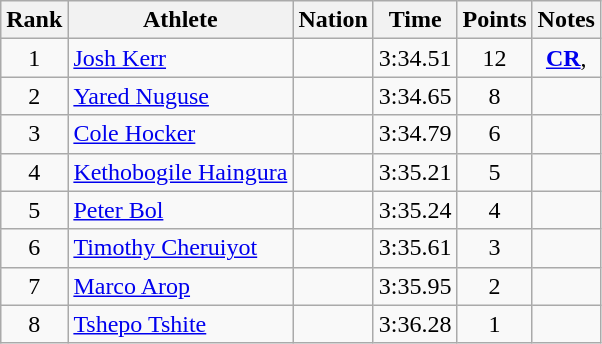<table class="wikitable mw-datatable sortable" style="text-align:center;">
<tr>
<th scope="col" style="width: 10px;">Rank</th>
<th scope="col">Athlete</th>
<th scope="col">Nation</th>
<th scope="col">Time</th>
<th scope="col">Points</th>
<th scope="col">Notes</th>
</tr>
<tr>
<td>1</td>
<td align="left"><a href='#'>Josh Kerr</a> </td>
<td align="left"></td>
<td>3:34.51</td>
<td>12</td>
<td><strong><a href='#'>CR</a></strong>, </td>
</tr>
<tr>
<td>2</td>
<td align="left"><a href='#'>Yared Nuguse</a> </td>
<td align="left"></td>
<td>3:34.65</td>
<td>8</td>
<td></td>
</tr>
<tr>
<td>3</td>
<td align="left"><a href='#'>Cole Hocker</a> </td>
<td align="left"></td>
<td>3:34.79</td>
<td>6</td>
<td></td>
</tr>
<tr>
<td>4</td>
<td align="left"><a href='#'>Kethobogile Haingura</a> </td>
<td align="left"></td>
<td>3:35.21</td>
<td>5</td>
<td></td>
</tr>
<tr>
<td>5</td>
<td align="left"><a href='#'>Peter Bol</a> </td>
<td align="left"></td>
<td>3:35.24</td>
<td>4</td>
<td></td>
</tr>
<tr>
<td>6</td>
<td align="left"><a href='#'>Timothy Cheruiyot</a> </td>
<td align="left"></td>
<td>3:35.61</td>
<td>3</td>
<td></td>
</tr>
<tr>
<td>7</td>
<td align="left"><a href='#'>Marco Arop</a> </td>
<td align="left"></td>
<td>3:35.95</td>
<td>2</td>
<td></td>
</tr>
<tr>
<td>8</td>
<td align="left"><a href='#'>Tshepo Tshite</a> </td>
<td align="left"></td>
<td>3:36.28</td>
<td>1</td>
<td></td>
</tr>
</table>
